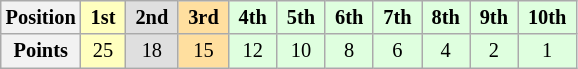<table class="wikitable" style="font-size:85%; text-align:center">
<tr>
<th>Position</th>
<td style="background:#ffffbf;"> <strong>1st</strong> </td>
<td style="background:#dfdfdf;"> <strong>2nd</strong> </td>
<td style="background:#ffdf9f;"> <strong>3rd</strong> </td>
<td style="background:#dfffdf;"> <strong>4th</strong> </td>
<td style="background:#dfffdf;"> <strong>5th</strong> </td>
<td style="background:#dfffdf;"> <strong>6th</strong> </td>
<td style="background:#dfffdf;"> <strong>7th</strong> </td>
<td style="background:#dfffdf;"> <strong>8th</strong> </td>
<td style="background:#dfffdf;"> <strong>9th</strong> </td>
<td style="background:#dfffdf;"> <strong>10th</strong> </td>
</tr>
<tr>
<th>Points</th>
<td style="background:#ffffbf;">25</td>
<td style="background:#dfdfdf;">18</td>
<td style="background:#ffdf9f;">15</td>
<td style="background:#dfffdf;">12</td>
<td style="background:#dfffdf;">10</td>
<td style="background:#dfffdf;">8</td>
<td style="background:#dfffdf;">6</td>
<td style="background:#dfffdf;">4</td>
<td style="background:#dfffdf;">2</td>
<td style="background:#dfffdf;">1</td>
</tr>
</table>
